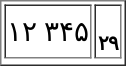<table style="margin:1em auto;" border="1">
<tr size="40">
<td style="text-align:center; background:white; font-size:14pt; color:black;">۱۲  ۳۴۵</td>
<td style="text-align:center; background:white; font-size:10pt; color:black;"><small></small><br><strong>۲۹</strong></td>
</tr>
<tr>
</tr>
</table>
